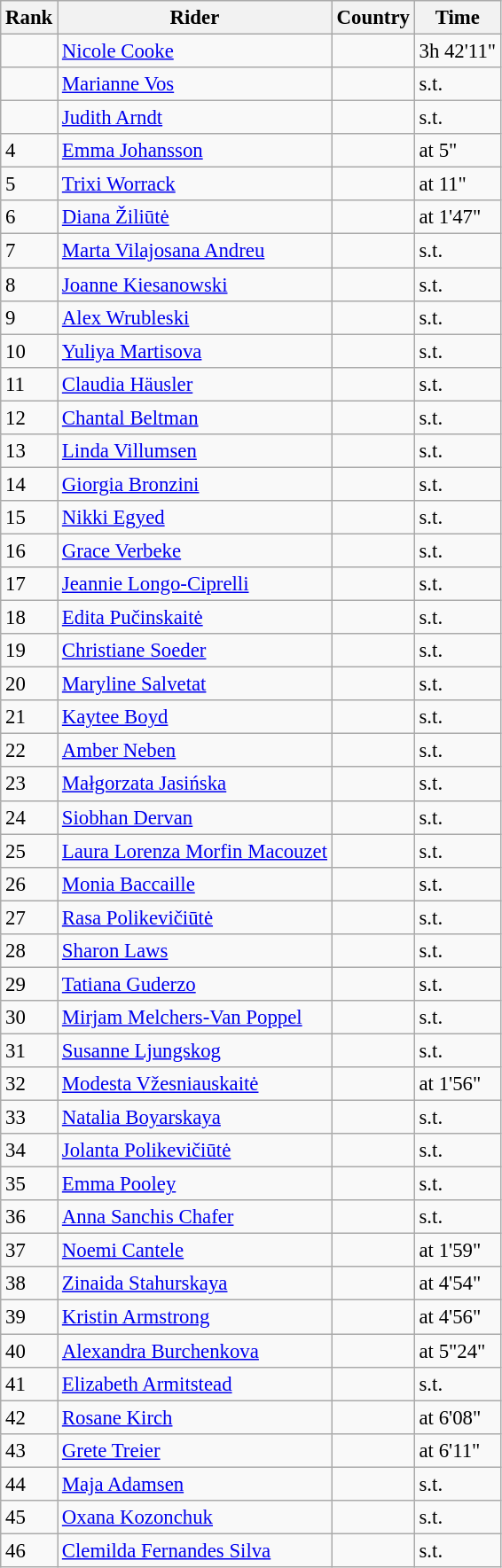<table class="wikitable" style="font-size:95%; text-align:left;">
<tr>
<th>Rank</th>
<th>Rider</th>
<th>Country</th>
<th>Time</th>
</tr>
<tr>
<td></td>
<td><a href='#'>Nicole Cooke</a></td>
<td></td>
<td>3h 42'11"</td>
</tr>
<tr>
<td></td>
<td><a href='#'>Marianne Vos</a></td>
<td></td>
<td>s.t.</td>
</tr>
<tr>
<td></td>
<td><a href='#'>Judith Arndt</a></td>
<td></td>
<td>s.t.</td>
</tr>
<tr>
<td>4</td>
<td><a href='#'>Emma Johansson</a></td>
<td></td>
<td>at 5"</td>
</tr>
<tr>
<td>5</td>
<td><a href='#'>Trixi Worrack</a></td>
<td></td>
<td>at 11"</td>
</tr>
<tr>
<td>6</td>
<td><a href='#'>Diana Žiliūtė</a></td>
<td></td>
<td>at 1'47"</td>
</tr>
<tr>
<td>7</td>
<td><a href='#'>Marta Vilajosana Andreu</a></td>
<td></td>
<td>s.t.</td>
</tr>
<tr>
<td>8</td>
<td><a href='#'>Joanne Kiesanowski</a></td>
<td></td>
<td>s.t.</td>
</tr>
<tr>
<td>9</td>
<td><a href='#'>Alex Wrubleski</a></td>
<td></td>
<td>s.t.</td>
</tr>
<tr>
<td>10</td>
<td><a href='#'>Yuliya Martisova</a></td>
<td></td>
<td>s.t.</td>
</tr>
<tr>
<td>11</td>
<td><a href='#'>Claudia Häusler</a></td>
<td></td>
<td>s.t.</td>
</tr>
<tr>
<td>12</td>
<td><a href='#'>Chantal Beltman</a></td>
<td></td>
<td>s.t.</td>
</tr>
<tr>
<td>13</td>
<td><a href='#'>Linda Villumsen</a></td>
<td></td>
<td>s.t.</td>
</tr>
<tr>
<td>14</td>
<td><a href='#'>Giorgia Bronzini</a></td>
<td></td>
<td>s.t.</td>
</tr>
<tr>
<td>15</td>
<td><a href='#'>Nikki Egyed</a></td>
<td></td>
<td>s.t.</td>
</tr>
<tr>
<td>16</td>
<td><a href='#'>Grace Verbeke</a></td>
<td></td>
<td>s.t.</td>
</tr>
<tr>
<td>17</td>
<td><a href='#'>Jeannie Longo-Ciprelli</a></td>
<td></td>
<td>s.t.</td>
</tr>
<tr>
<td>18</td>
<td><a href='#'>Edita Pučinskaitė</a></td>
<td></td>
<td>s.t.</td>
</tr>
<tr>
<td>19</td>
<td><a href='#'>Christiane Soeder</a></td>
<td></td>
<td>s.t.</td>
</tr>
<tr>
<td>20</td>
<td><a href='#'>Maryline Salvetat</a></td>
<td></td>
<td>s.t.</td>
</tr>
<tr>
<td>21</td>
<td><a href='#'>Kaytee Boyd</a></td>
<td></td>
<td>s.t.</td>
</tr>
<tr>
<td>22</td>
<td><a href='#'>Amber Neben</a></td>
<td></td>
<td>s.t.</td>
</tr>
<tr>
<td>23</td>
<td><a href='#'>Małgorzata Jasińska</a></td>
<td></td>
<td>s.t.</td>
</tr>
<tr>
<td>24</td>
<td><a href='#'>Siobhan Dervan</a></td>
<td></td>
<td>s.t.</td>
</tr>
<tr>
<td>25</td>
<td><a href='#'>Laura Lorenza Morfin Macouzet</a></td>
<td></td>
<td>s.t.</td>
</tr>
<tr>
<td>26</td>
<td><a href='#'>Monia Baccaille</a></td>
<td></td>
<td>s.t.</td>
</tr>
<tr>
<td>27</td>
<td><a href='#'>Rasa Polikevičiūtė</a></td>
<td></td>
<td>s.t.</td>
</tr>
<tr>
<td>28</td>
<td><a href='#'>Sharon Laws</a></td>
<td></td>
<td>s.t.</td>
</tr>
<tr>
<td>29</td>
<td><a href='#'>Tatiana Guderzo</a></td>
<td></td>
<td>s.t.</td>
</tr>
<tr>
<td>30</td>
<td><a href='#'>Mirjam Melchers-Van Poppel</a></td>
<td></td>
<td>s.t.</td>
</tr>
<tr>
<td>31</td>
<td><a href='#'>Susanne Ljungskog</a></td>
<td></td>
<td>s.t.</td>
</tr>
<tr>
<td>32</td>
<td><a href='#'>Modesta Vžesniauskaitė</a></td>
<td></td>
<td>at 1'56"</td>
</tr>
<tr>
<td>33</td>
<td><a href='#'>Natalia Boyarskaya</a></td>
<td></td>
<td>s.t.</td>
</tr>
<tr>
<td>34</td>
<td><a href='#'>Jolanta Polikevičiūtė</a></td>
<td></td>
<td>s.t.</td>
</tr>
<tr>
<td>35</td>
<td><a href='#'>Emma Pooley</a></td>
<td></td>
<td>s.t.</td>
</tr>
<tr>
<td>36</td>
<td><a href='#'>Anna Sanchis Chafer</a></td>
<td></td>
<td>s.t.</td>
</tr>
<tr>
<td>37</td>
<td><a href='#'>Noemi Cantele</a></td>
<td></td>
<td>at 1'59"</td>
</tr>
<tr>
<td>38</td>
<td><a href='#'>Zinaida Stahurskaya</a></td>
<td></td>
<td>at 4'54"</td>
</tr>
<tr>
<td>39</td>
<td><a href='#'>Kristin Armstrong</a></td>
<td></td>
<td>at 4'56"</td>
</tr>
<tr>
<td>40</td>
<td><a href='#'>Alexandra Burchenkova</a></td>
<td></td>
<td>at 5"24"</td>
</tr>
<tr>
<td>41</td>
<td><a href='#'>Elizabeth Armitstead</a></td>
<td></td>
<td>s.t.</td>
</tr>
<tr>
<td>42</td>
<td><a href='#'>Rosane Kirch</a></td>
<td></td>
<td>at 6'08"</td>
</tr>
<tr>
<td>43</td>
<td><a href='#'>Grete Treier</a></td>
<td></td>
<td>at 6'11"</td>
</tr>
<tr>
<td>44</td>
<td><a href='#'>Maja Adamsen</a></td>
<td></td>
<td>s.t.</td>
</tr>
<tr>
<td>45</td>
<td><a href='#'>Oxana Kozonchuk</a></td>
<td></td>
<td>s.t.</td>
</tr>
<tr>
<td>46</td>
<td><a href='#'>Clemilda Fernandes Silva</a></td>
<td></td>
<td>s.t.</td>
</tr>
</table>
